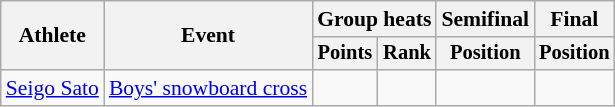<table class="wikitable" style="font-size:90%">
<tr>
<th rowspan="2">Athlete</th>
<th rowspan="2">Event</th>
<th colspan=2>Group heats</th>
<th>Semifinal</th>
<th>Final</th>
</tr>
<tr style="font-size:95%">
<th>Points</th>
<th>Rank</th>
<th>Position</th>
<th>Position</th>
</tr>
<tr align=center>
<td align=left><a href='#'>Seigo Sato</a></td>
<td align=left><a href='#'>Boys' snowboard cross</a></td>
<td></td>
<td></td>
<td></td>
<td></td>
</tr>
</table>
